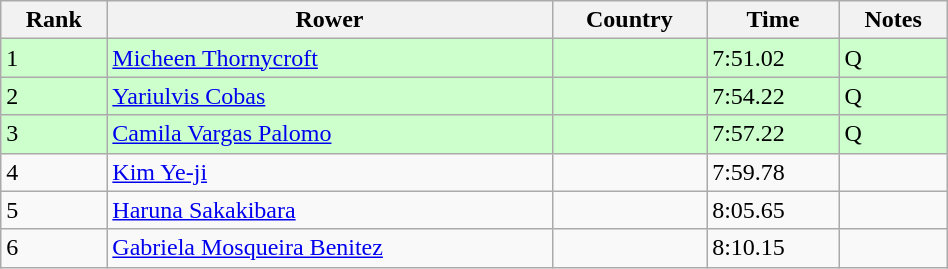<table class="wikitable sortable" width=50%>
<tr>
<th>Rank</th>
<th>Rower</th>
<th>Country</th>
<th>Time</th>
<th>Notes</th>
</tr>
<tr bgcolor=ccffcc>
<td>1</td>
<td><a href='#'>Micheen Thornycroft</a></td>
<td></td>
<td>7:51.02</td>
<td>Q</td>
</tr>
<tr bgcolor=ccffcc>
<td>2</td>
<td><a href='#'>Yariulvis Cobas</a></td>
<td></td>
<td>7:54.22</td>
<td>Q</td>
</tr>
<tr bgcolor=ccffcc>
<td>3</td>
<td><a href='#'>Camila Vargas Palomo</a></td>
<td></td>
<td>7:57.22</td>
<td>Q</td>
</tr>
<tr>
<td>4</td>
<td><a href='#'>Kim Ye-ji</a></td>
<td></td>
<td>7:59.78</td>
<td></td>
</tr>
<tr>
<td>5</td>
<td><a href='#'>Haruna Sakakibara</a></td>
<td></td>
<td>8:05.65</td>
<td></td>
</tr>
<tr>
<td>6</td>
<td><a href='#'>Gabriela Mosqueira Benitez</a></td>
<td></td>
<td>8:10.15</td>
<td></td>
</tr>
</table>
